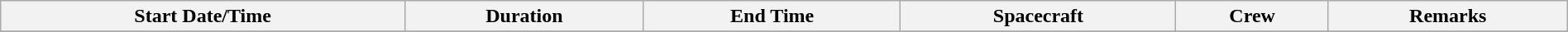<table class="wikitable" style="width:100%;">
<tr>
<th>Start Date/Time</th>
<th>Duration</th>
<th>End Time</th>
<th>Spacecraft</th>
<th>Crew</th>
<th>Remarks</th>
</tr>
<tr>
</tr>
</table>
